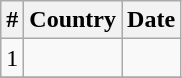<table class="wikitable sortable">
<tr>
<th>#</th>
<th>Country</th>
<th>Date</th>
</tr>
<tr>
<td>1</td>
<td></td>
<td></td>
</tr>
<tr>
</tr>
</table>
